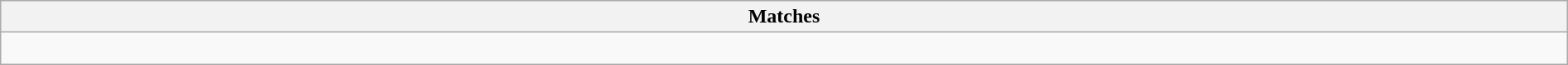<table class="wikitable collapsible collapsed" style="width:100%">
<tr>
<th>Matches</th>
</tr>
<tr>
<td><br>








</td>
</tr>
</table>
